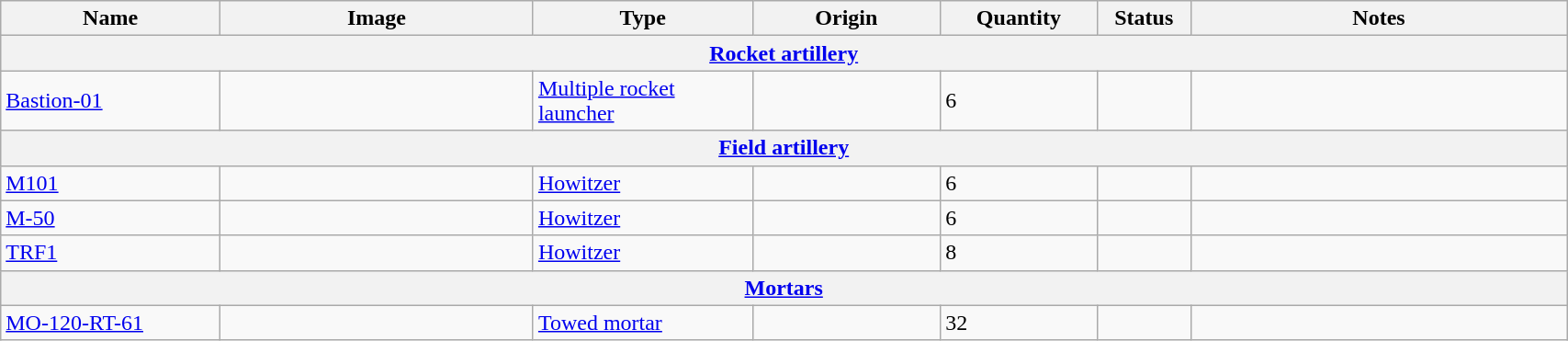<table class="wikitable" style="width:90%;">
<tr>
<th width=14%>Name</th>
<th width=20%>Image</th>
<th width=14%>Type</th>
<th width=12%>Origin</th>
<th width=10%>Quantity</th>
<th width=06%>Status</th>
<th width=24%>Notes</th>
</tr>
<tr>
<th colspan="7"><a href='#'>Rocket artillery</a></th>
</tr>
<tr>
<td><a href='#'>Bastion-01</a></td>
<td></td>
<td><a href='#'>Multiple rocket launcher</a></td>
<td></td>
<td>6</td>
<td></td>
<td></td>
</tr>
<tr>
<th colspan="7"><a href='#'>Field artillery</a></th>
</tr>
<tr>
<td><a href='#'>M101</a></td>
<td></td>
<td><a href='#'>Howitzer</a></td>
<td></td>
<td>6</td>
<td></td>
<td></td>
</tr>
<tr>
<td><a href='#'>M-50</a></td>
<td></td>
<td><a href='#'>Howitzer</a></td>
<td></td>
<td>6</td>
<td></td>
<td></td>
</tr>
<tr>
<td><a href='#'>TRF1</a></td>
<td></td>
<td><a href='#'>Howitzer</a></td>
<td></td>
<td>8</td>
<td></td>
<td></td>
</tr>
<tr>
<th colspan="7"><a href='#'>Mortars</a></th>
</tr>
<tr>
<td><a href='#'>MO-120-RT-61</a></td>
<td></td>
<td><a href='#'>Towed mortar</a></td>
<td></td>
<td>32</td>
<td></td>
<td></td>
</tr>
</table>
